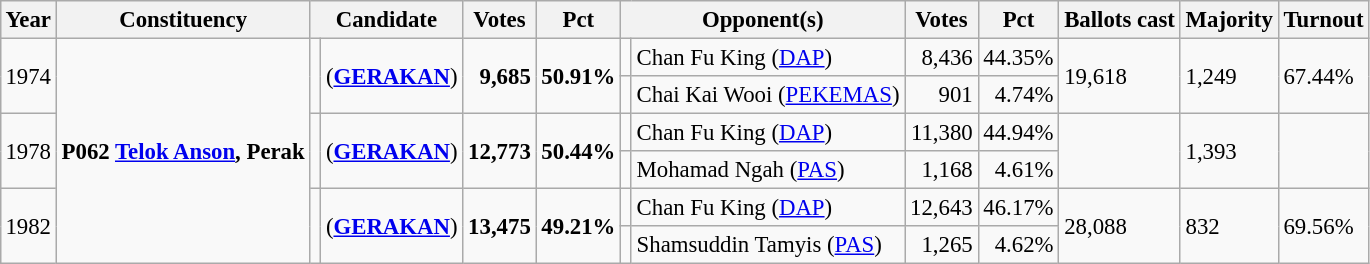<table class="wikitable" style="margin:0.5em ; font-size:95%">
<tr>
<th>Year</th>
<th>Constituency</th>
<th colspan=2>Candidate</th>
<th>Votes</th>
<th>Pct</th>
<th colspan=2>Opponent(s)</th>
<th>Votes</th>
<th>Pct</th>
<th>Ballots cast</th>
<th>Majority</th>
<th>Turnout</th>
</tr>
<tr>
<td rowspan=2>1974</td>
<td rowspan=6><strong>P062 <a href='#'>Telok Anson</a>, Perak</strong></td>
<td rowspan=2 ></td>
<td rowspan=2> (<a href='#'><strong>GERAKAN</strong></a>)</td>
<td rowspan=2 align=right><strong>9,685</strong></td>
<td rowspan=2><strong>50.91%</strong></td>
<td></td>
<td>Chan Fu King (<a href='#'>DAP</a>)</td>
<td align=right>8,436</td>
<td>44.35%</td>
<td rowspan=2>19,618</td>
<td rowspan=2>1,249</td>
<td rowspan=2>67.44%</td>
</tr>
<tr>
<td></td>
<td>Chai Kai Wooi (<a href='#'>PEKEMAS</a>)</td>
<td align=right>901</td>
<td align=right>4.74%</td>
</tr>
<tr>
<td rowspan=2>1978</td>
<td rowspan=2 ></td>
<td rowspan=2> (<a href='#'><strong>GERAKAN</strong></a>)</td>
<td rowspan=2><strong>12,773</strong></td>
<td rowspan=2><strong>50.44%</strong></td>
<td></td>
<td>Chan Fu King (<a href='#'>DAP</a>)</td>
<td align=right>11,380</td>
<td>44.94%</td>
<td rowspan=2></td>
<td rowspan=2>1,393</td>
<td rowspan=2></td>
</tr>
<tr>
<td></td>
<td>Mohamad Ngah (<a href='#'>PAS</a>)</td>
<td align=right>1,168</td>
<td align=right>4.61%</td>
</tr>
<tr>
<td rowspan=2>1982</td>
<td rowspan=2 ></td>
<td rowspan=2> (<a href='#'><strong>GERAKAN</strong></a>)</td>
<td rowspan=2><strong>13,475</strong></td>
<td rowspan=2><strong>49.21%</strong></td>
<td></td>
<td>Chan Fu King (<a href='#'>DAP</a>)</td>
<td>12,643</td>
<td>46.17%</td>
<td rowspan=2>28,088</td>
<td rowspan=2>832</td>
<td rowspan=2>69.56%</td>
</tr>
<tr>
<td></td>
<td>Shamsuddin Tamyis (<a href='#'>PAS</a>)</td>
<td align=right>1,265</td>
<td align=right>4.62%</td>
</tr>
</table>
